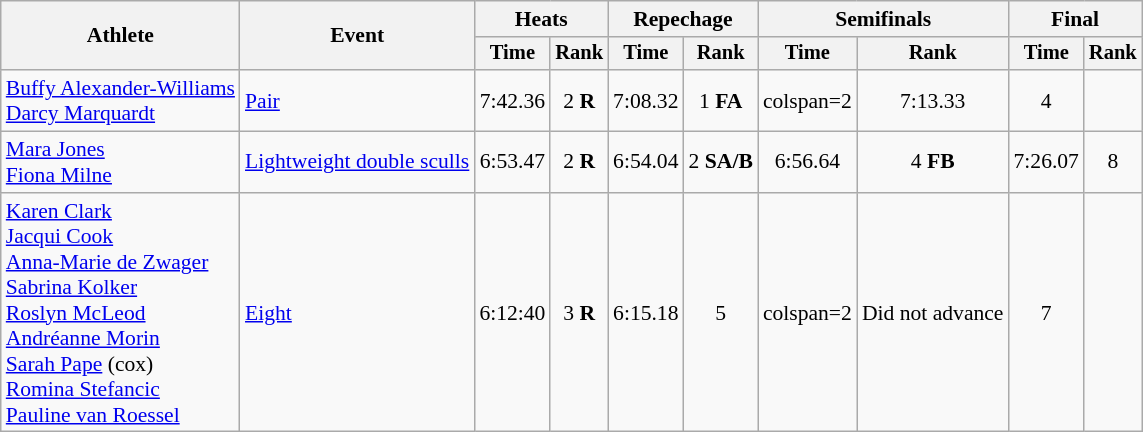<table class="wikitable" style="font-size:90%;">
<tr>
<th rowspan="2">Athlete</th>
<th rowspan="2">Event</th>
<th colspan="2">Heats</th>
<th colspan="2">Repechage</th>
<th colspan="2">Semifinals</th>
<th colspan="2">Final</th>
</tr>
<tr style="font-size:95%">
<th>Time</th>
<th>Rank</th>
<th>Time</th>
<th>Rank</th>
<th>Time</th>
<th>Rank</th>
<th>Time</th>
<th>Rank</th>
</tr>
<tr align=center>
<td align=left><a href='#'>Buffy Alexander-Williams</a><br><a href='#'>Darcy Marquardt</a></td>
<td align=left><a href='#'>Pair</a></td>
<td>7:42.36</td>
<td>2 <strong>R</strong></td>
<td>7:08.32</td>
<td>1 <strong>FA</strong></td>
<td>colspan=2 </td>
<td>7:13.33</td>
<td>4</td>
</tr>
<tr align=center>
<td align=left><a href='#'>Mara Jones</a><br><a href='#'>Fiona Milne</a></td>
<td align=left><a href='#'>Lightweight double sculls</a></td>
<td>6:53.47</td>
<td>2 <strong>R</strong></td>
<td>6:54.04</td>
<td>2 <strong>SA/B</strong></td>
<td>6:56.64</td>
<td>4 <strong>FB</strong></td>
<td>7:26.07</td>
<td>8</td>
</tr>
<tr align=center>
<td align=left><a href='#'>Karen Clark</a><br><a href='#'>Jacqui Cook</a><br><a href='#'>Anna-Marie de Zwager</a><br><a href='#'>Sabrina Kolker</a><br><a href='#'>Roslyn McLeod</a><br><a href='#'>Andréanne Morin</a><br><a href='#'>Sarah Pape</a> (cox)<br><a href='#'>Romina Stefancic</a><br><a href='#'>Pauline van Roessel</a></td>
<td align=left><a href='#'>Eight</a></td>
<td>6:12:40</td>
<td>3 <strong>R</strong></td>
<td>6:15.18</td>
<td>5</td>
<td>colspan=2 </td>
<td>Did not advance</td>
<td>7</td>
</tr>
</table>
